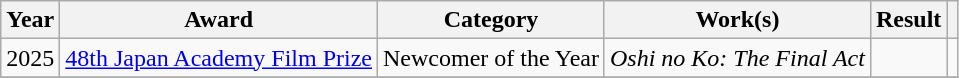<table class="wikitable sortable">
<tr>
<th>Year</th>
<th>Award</th>
<th>Category</th>
<th>Work(s)</th>
<th>Result</th>
<th class="unsortable"></th>
</tr>
<tr>
<td>2025</td>
<td><a href='#'>48th Japan Academy Film Prize</a></td>
<td>Newcomer of the Year</td>
<td><em>Oshi no Ko: The Final Act</em></td>
<td></td>
<td></td>
</tr>
<tr>
</tr>
</table>
